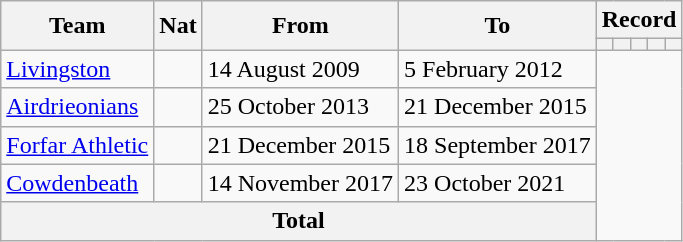<table class="wikitable" style="text-align: center">
<tr>
<th rowspan="2">Team</th>
<th rowspan="2">Nat</th>
<th rowspan="2">From</th>
<th rowspan="2">To</th>
<th colspan=5>Record</th>
</tr>
<tr>
<th></th>
<th></th>
<th></th>
<th></th>
<th></th>
</tr>
<tr>
<td align=left><a href='#'>Livingston</a></td>
<td></td>
<td align=left>14 August 2009</td>
<td align=left>5 February 2012<br></td>
</tr>
<tr>
<td align=left><a href='#'>Airdrieonians</a></td>
<td></td>
<td align=left>25 October 2013</td>
<td align=left>21 December 2015<br></td>
</tr>
<tr>
<td align=left><a href='#'>Forfar Athletic</a></td>
<td></td>
<td align=left>21 December 2015</td>
<td align=left>18 September 2017<br></td>
</tr>
<tr>
<td align=left><a href='#'>Cowdenbeath</a></td>
<td></td>
<td align=left>14 November 2017</td>
<td align=left>23 October 2021<br></td>
</tr>
<tr>
<th colspan=4>Total<br></th>
</tr>
</table>
